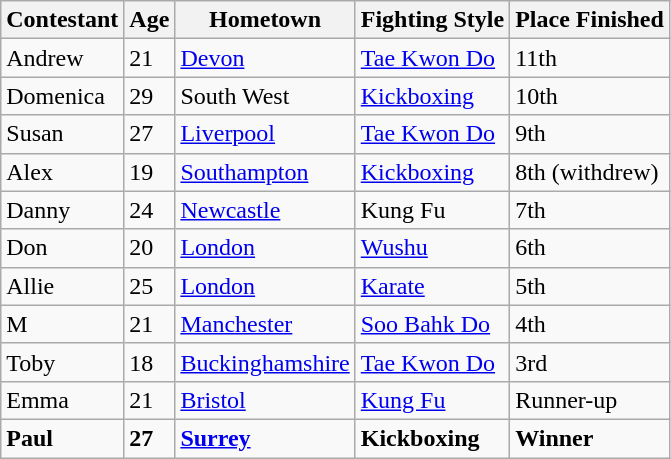<table class="wikitable sortable">
<tr>
<th>Contestant</th>
<th>Age</th>
<th>Hometown</th>
<th>Fighting Style</th>
<th>Place Finished</th>
</tr>
<tr>
<td>Andrew</td>
<td>21</td>
<td><a href='#'>Devon</a></td>
<td><a href='#'>Tae Kwon Do</a></td>
<td>11th</td>
</tr>
<tr>
<td>Domenica</td>
<td>29</td>
<td>South West</td>
<td><a href='#'>Kickboxing</a></td>
<td>10th</td>
</tr>
<tr>
<td>Susan</td>
<td>27</td>
<td><a href='#'>Liverpool</a></td>
<td><a href='#'>Tae Kwon Do</a></td>
<td>9th</td>
</tr>
<tr>
<td>Alex</td>
<td>19</td>
<td><a href='#'>Southampton</a></td>
<td><a href='#'>Kickboxing</a></td>
<td>8th (withdrew)</td>
</tr>
<tr>
<td>Danny</td>
<td>24</td>
<td><a href='#'>Newcastle</a></td>
<td>Kung Fu</td>
<td>7th</td>
</tr>
<tr>
<td>Don</td>
<td>20</td>
<td><a href='#'>London</a></td>
<td><a href='#'>Wushu</a></td>
<td>6th</td>
</tr>
<tr>
<td>Allie</td>
<td>25</td>
<td><a href='#'>London</a></td>
<td><a href='#'>Karate</a></td>
<td>5th</td>
</tr>
<tr>
<td>M</td>
<td>21</td>
<td><a href='#'>Manchester</a></td>
<td><a href='#'>Soo Bahk Do</a></td>
<td>4th</td>
</tr>
<tr>
<td>Toby</td>
<td>18</td>
<td><a href='#'>Buckinghamshire</a></td>
<td><a href='#'>Tae Kwon Do</a></td>
<td>3rd</td>
</tr>
<tr>
<td>Emma</td>
<td>21</td>
<td><a href='#'>Bristol</a></td>
<td><a href='#'>Kung Fu</a></td>
<td>Runner-up</td>
</tr>
<tr>
<td><strong>Paul</strong></td>
<td><strong>27</strong></td>
<td><strong><a href='#'>Surrey</a></strong></td>
<td><strong>Kickboxing</strong></td>
<td><strong>Winner</strong></td>
</tr>
</table>
